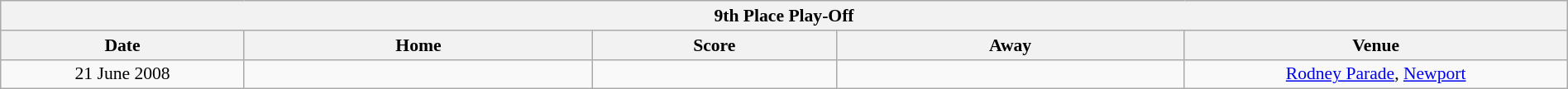<table class="wikitable" style="font-size:90%; width: 100%; text-align: center;">
<tr>
<th colspan=5>9th Place Play-Off</th>
</tr>
<tr>
<th width=7%>Date</th>
<th width=10%>Home</th>
<th width=7%>Score</th>
<th width=10%>Away</th>
<th width=11%>Venue</th>
</tr>
<tr>
<td>21 June 2008</td>
<td></td>
<td></td>
<td></td>
<td><a href='#'>Rodney Parade</a>, <a href='#'>Newport</a></td>
</tr>
</table>
